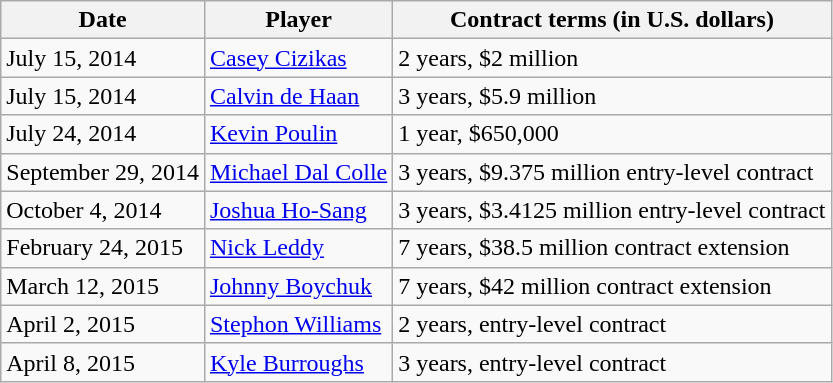<table class="wikitable">
<tr>
<th scope="col">Date</th>
<th scope="col">Player</th>
<th scope="col">Contract terms (in U.S. dollars)</th>
</tr>
<tr>
<td>July 15, 2014</td>
<td><a href='#'>Casey Cizikas</a></td>
<td>2 years, $2 million</td>
</tr>
<tr>
<td>July 15, 2014</td>
<td><a href='#'>Calvin de Haan</a></td>
<td>3 years, $5.9 million</td>
</tr>
<tr>
<td>July 24, 2014</td>
<td><a href='#'>Kevin Poulin</a></td>
<td>1 year, $650,000</td>
</tr>
<tr>
<td>September 29, 2014</td>
<td><a href='#'>Michael Dal Colle</a></td>
<td>3 years, $9.375 million entry-level contract</td>
</tr>
<tr>
<td>October 4, 2014</td>
<td><a href='#'>Joshua Ho-Sang</a></td>
<td>3 years, $3.4125 million entry-level contract</td>
</tr>
<tr>
<td>February 24, 2015</td>
<td><a href='#'>Nick Leddy</a></td>
<td>7 years, $38.5 million contract extension</td>
</tr>
<tr>
<td>March 12, 2015</td>
<td><a href='#'>Johnny Boychuk</a></td>
<td>7 years, $42 million contract extension</td>
</tr>
<tr>
<td>April 2, 2015</td>
<td><a href='#'>Stephon Williams</a></td>
<td>2 years, entry-level contract</td>
</tr>
<tr>
<td>April 8, 2015</td>
<td><a href='#'>Kyle Burroughs</a></td>
<td>3 years, entry-level contract</td>
</tr>
</table>
